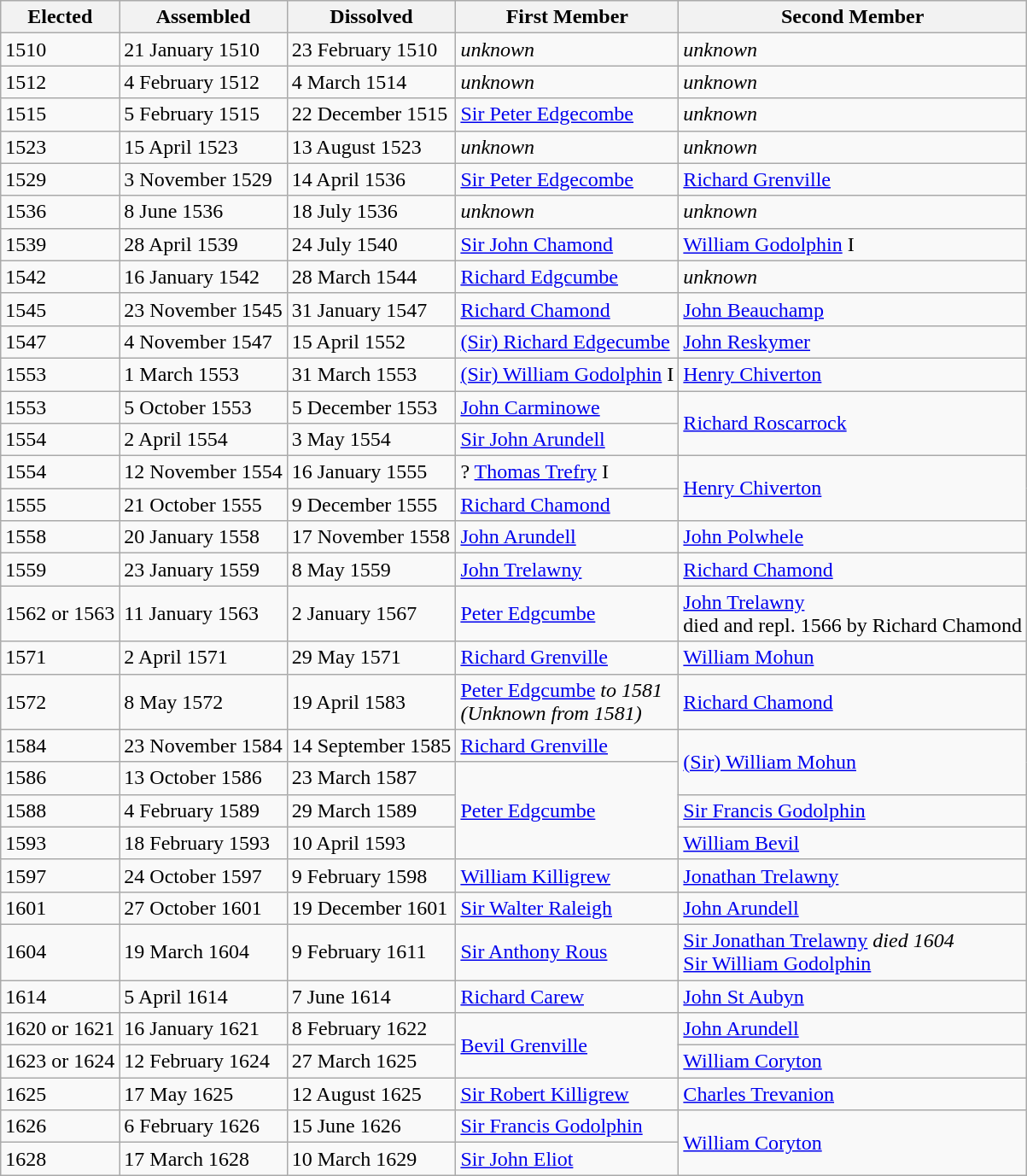<table class="wikitable">
<tr>
<th>Elected</th>
<th>Assembled</th>
<th>Dissolved</th>
<th>First Member</th>
<th>Second Member</th>
</tr>
<tr>
<td>1510</td>
<td>21 January 1510</td>
<td>23 February 1510</td>
<td><em>unknown</em></td>
<td><em>unknown</em></td>
</tr>
<tr>
<td>1512</td>
<td>4 February 1512</td>
<td>4 March 1514</td>
<td><em>unknown</em></td>
<td><em>unknown</em></td>
</tr>
<tr>
<td>1515</td>
<td>5 February 1515</td>
<td>22 December 1515</td>
<td><a href='#'>Sir Peter Edgecombe</a></td>
<td><em>unknown</em></td>
</tr>
<tr>
<td>1523</td>
<td>15 April 1523</td>
<td>13 August 1523</td>
<td><em>unknown</em></td>
<td><em>unknown</em></td>
</tr>
<tr>
<td>1529</td>
<td>3 November 1529</td>
<td>14 April 1536</td>
<td><a href='#'>Sir Peter Edgecombe</a></td>
<td><a href='#'>Richard Grenville</a></td>
</tr>
<tr>
<td>1536</td>
<td>8 June 1536</td>
<td>18 July 1536</td>
<td><em>unknown</em></td>
<td><em>unknown</em></td>
</tr>
<tr>
<td>1539</td>
<td>28 April 1539</td>
<td>24 July 1540</td>
<td><a href='#'>Sir John Chamond</a></td>
<td><a href='#'>William Godolphin</a> I</td>
</tr>
<tr>
<td>1542</td>
<td>16 January 1542</td>
<td>28 March 1544</td>
<td><a href='#'>Richard Edgcumbe</a></td>
<td><em>unknown</em></td>
</tr>
<tr>
<td>1545</td>
<td>23 November 1545</td>
<td>31 January 1547</td>
<td><a href='#'>Richard Chamond</a></td>
<td><a href='#'>John Beauchamp</a></td>
</tr>
<tr>
<td>1547</td>
<td>4 November 1547</td>
<td>15 April 1552</td>
<td><a href='#'>(Sir) Richard Edgecumbe</a></td>
<td><a href='#'>John Reskymer</a></td>
</tr>
<tr>
<td>1553</td>
<td>1 March 1553</td>
<td>31 March 1553</td>
<td><a href='#'>(Sir) William Godolphin</a> I</td>
<td><a href='#'>Henry Chiverton</a></td>
</tr>
<tr>
<td>1553</td>
<td>5 October 1553</td>
<td>5 December 1553</td>
<td><a href='#'>John Carminowe</a></td>
<td rowspan="2"><a href='#'>Richard Roscarrock</a></td>
</tr>
<tr>
<td>1554</td>
<td>2 April 1554</td>
<td>3 May 1554</td>
<td><a href='#'>Sir John Arundell</a></td>
</tr>
<tr>
<td>1554</td>
<td>12 November 1554</td>
<td>16 January 1555</td>
<td>? <a href='#'>Thomas Trefry</a> I</td>
<td rowspan="2"><a href='#'>Henry Chiverton</a></td>
</tr>
<tr>
<td>1555</td>
<td>21 October 1555</td>
<td>9 December 1555</td>
<td><a href='#'>Richard Chamond</a></td>
</tr>
<tr>
<td>1558</td>
<td>20 January 1558</td>
<td>17 November 1558</td>
<td><a href='#'>John Arundell</a></td>
<td><a href='#'>John Polwhele</a></td>
</tr>
<tr>
<td>1559</td>
<td>23 January 1559</td>
<td>8 May 1559</td>
<td><a href='#'>John Trelawny</a></td>
<td><a href='#'>Richard Chamond</a></td>
</tr>
<tr>
<td>1562 or 1563</td>
<td>11 January 1563</td>
<td>2 January 1567</td>
<td><a href='#'>Peter Edgcumbe</a></td>
<td><a href='#'>John Trelawny</a> <br> died and repl. 1566 by Richard Chamond</td>
</tr>
<tr>
<td>1571</td>
<td>2 April 1571</td>
<td>29 May 1571</td>
<td><a href='#'>Richard Grenville</a></td>
<td><a href='#'>William Mohun</a></td>
</tr>
<tr>
<td>1572</td>
<td>8 May 1572</td>
<td>19 April 1583</td>
<td><a href='#'>Peter Edgcumbe</a> <em>to 1581</em><br><em>(Unknown from 1581)</em></td>
<td><a href='#'>Richard Chamond</a></td>
</tr>
<tr>
<td>1584</td>
<td>23 November 1584</td>
<td>14 September 1585</td>
<td><a href='#'>Richard Grenville</a></td>
<td rowspan="2"><a href='#'>(Sir) William Mohun</a></td>
</tr>
<tr>
<td>1586</td>
<td>13 October 1586</td>
<td>23 March 1587</td>
<td rowspan="3"><a href='#'>Peter Edgcumbe</a></td>
</tr>
<tr>
<td>1588</td>
<td>4 February 1589</td>
<td>29 March 1589</td>
<td><a href='#'>Sir Francis Godolphin</a></td>
</tr>
<tr>
<td>1593</td>
<td>18 February 1593</td>
<td>10 April 1593</td>
<td><a href='#'>William Bevil</a></td>
</tr>
<tr>
<td>1597</td>
<td>24 October 1597</td>
<td>9 February 1598</td>
<td><a href='#'>William Killigrew</a></td>
<td><a href='#'>Jonathan Trelawny</a></td>
</tr>
<tr>
<td>1601</td>
<td>27 October 1601</td>
<td>19 December 1601</td>
<td><a href='#'>Sir Walter Raleigh</a></td>
<td><a href='#'>John Arundell</a></td>
</tr>
<tr>
<td>1604</td>
<td>19 March 1604</td>
<td>9 February 1611</td>
<td><a href='#'>Sir Anthony Rous</a></td>
<td><a href='#'>Sir Jonathan Trelawny</a> <em>died 1604</em><br><a href='#'>Sir William Godolphin</a></td>
</tr>
<tr>
<td>1614</td>
<td>5 April 1614</td>
<td>7 June 1614</td>
<td><a href='#'>Richard Carew</a></td>
<td><a href='#'>John St Aubyn</a></td>
</tr>
<tr>
<td>1620 or 1621</td>
<td>16 January 1621</td>
<td>8 February 1622</td>
<td rowspan="2"><a href='#'>Bevil Grenville</a></td>
<td><a href='#'>John Arundell</a></td>
</tr>
<tr>
<td>1623 or 1624</td>
<td>12 February 1624</td>
<td>27 March 1625</td>
<td><a href='#'>William Coryton</a></td>
</tr>
<tr>
<td>1625</td>
<td>17 May 1625</td>
<td>12 August 1625</td>
<td><a href='#'>Sir Robert Killigrew</a></td>
<td><a href='#'>Charles Trevanion</a></td>
</tr>
<tr>
<td>1626</td>
<td>6 February 1626</td>
<td>15 June 1626</td>
<td><a href='#'>Sir Francis Godolphin</a></td>
<td rowspan="2"><a href='#'>William Coryton</a></td>
</tr>
<tr>
<td>1628</td>
<td>17 March 1628</td>
<td>10 March 1629</td>
<td><a href='#'>Sir John Eliot</a></td>
</tr>
</table>
